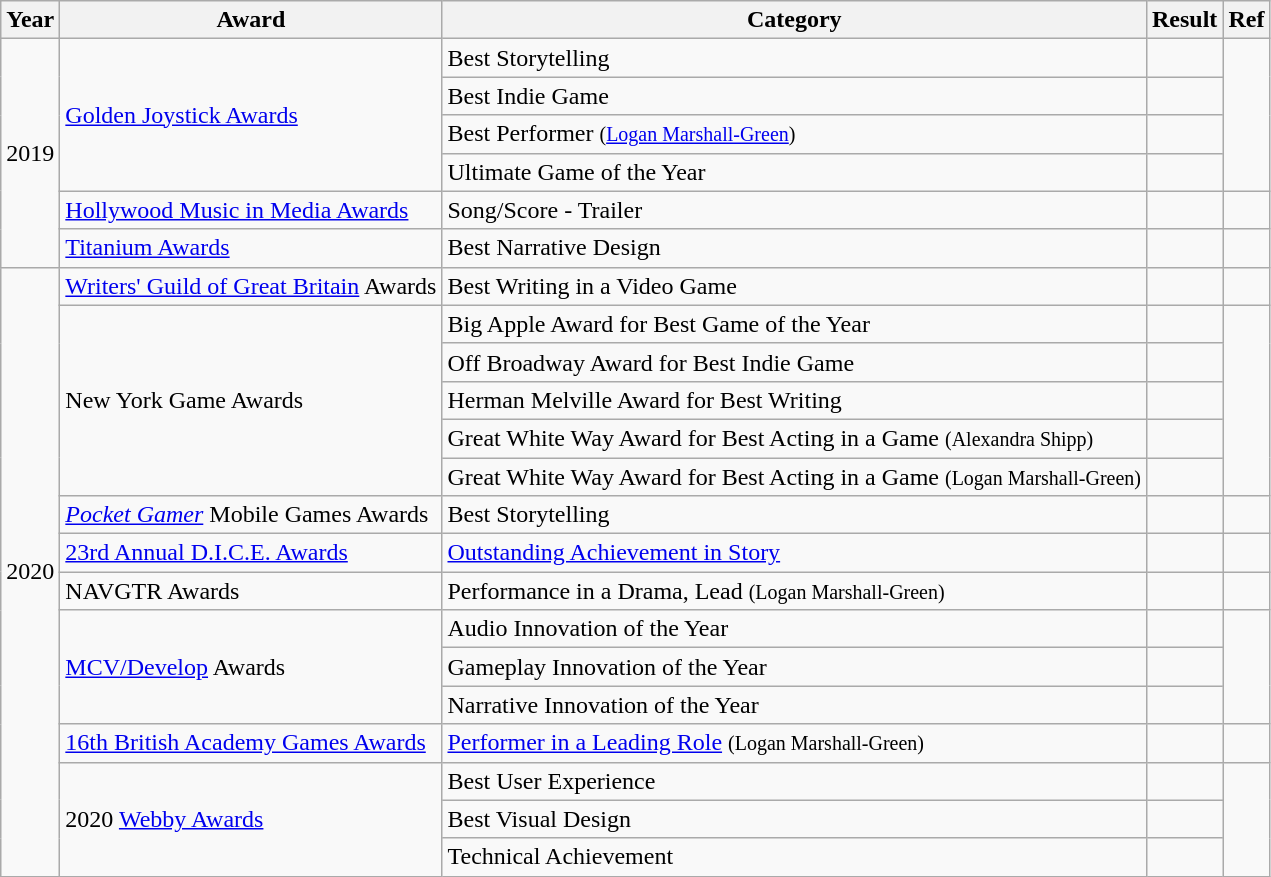<table class="wikitable sortable">
<tr>
<th>Year</th>
<th>Award</th>
<th>Category</th>
<th>Result</th>
<th>Ref</th>
</tr>
<tr>
<td style="text-align:center;" rowspan="6">2019</td>
<td rowspan="4"><a href='#'>Golden Joystick Awards</a></td>
<td>Best Storytelling</td>
<td></td>
<td rowspan="4" style="text-align:center;"></td>
</tr>
<tr>
<td>Best Indie Game</td>
<td></td>
</tr>
<tr>
<td>Best Performer <small>(<a href='#'>Logan Marshall-Green</a>)</small></td>
<td></td>
</tr>
<tr>
<td>Ultimate Game of the Year</td>
<td></td>
</tr>
<tr>
<td><a href='#'>Hollywood Music in Media Awards</a></td>
<td>Song/Score - Trailer</td>
<td></td>
<td style="text-align:center;"></td>
</tr>
<tr>
<td><a href='#'>Titanium Awards</a></td>
<td>Best Narrative Design</td>
<td></td>
<td style="text-align:center;"></td>
</tr>
<tr>
<td style="text-align:center;" rowspan="16">2020</td>
<td><a href='#'>Writers' Guild of Great Britain</a> Awards</td>
<td>Best Writing in a Video Game</td>
<td></td>
<td style="text-align:center;"></td>
</tr>
<tr>
<td rowspan="5">New York Game Awards</td>
<td>Big Apple Award for Best Game of the Year</td>
<td></td>
<td rowspan="5" style="text-align:center;"></td>
</tr>
<tr>
<td>Off Broadway Award for Best Indie Game</td>
<td></td>
</tr>
<tr>
<td>Herman Melville Award for Best Writing</td>
<td></td>
</tr>
<tr>
<td>Great White Way Award for Best Acting in a Game <small>(Alexandra Shipp)</small></td>
<td></td>
</tr>
<tr>
<td>Great White Way Award for Best Acting in a Game <small>(Logan Marshall-Green)</small></td>
<td></td>
</tr>
<tr>
<td><em><a href='#'>Pocket Gamer</a></em> Mobile Games Awards</td>
<td>Best Storytelling</td>
<td></td>
<td style="text-align:center;"></td>
</tr>
<tr>
<td><a href='#'>23rd Annual D.I.C.E. Awards</a></td>
<td><a href='#'>Outstanding Achievement in Story</a></td>
<td></td>
<td style="text-align:center;"></td>
</tr>
<tr>
<td>NAVGTR Awards</td>
<td>Performance in a Drama, Lead <small>(Logan Marshall-Green)</small></td>
<td></td>
<td style="text-align:center;"></td>
</tr>
<tr>
<td rowspan="3"><a href='#'>MCV/Develop</a> Awards</td>
<td>Audio Innovation of the Year</td>
<td></td>
<td rowspan="3" style="text-align:center;"></td>
</tr>
<tr>
<td>Gameplay Innovation of the Year</td>
<td></td>
</tr>
<tr>
<td>Narrative Innovation of the Year</td>
<td></td>
</tr>
<tr>
<td><a href='#'>16th British Academy Games Awards</a></td>
<td><a href='#'>Performer in a Leading Role</a> <small>(Logan Marshall-Green)</small></td>
<td></td>
<td style="text-align:center;"></td>
</tr>
<tr>
<td rowspan="3">2020 <a href='#'>Webby Awards</a></td>
<td>Best User Experience</td>
<td></td>
<td rowspan="3" style="text-align:center;"></td>
</tr>
<tr>
<td>Best Visual Design</td>
<td></td>
</tr>
<tr>
<td>Technical Achievement</td>
<td></td>
</tr>
</table>
